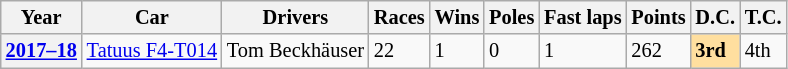<table class="wikitable" style="font-size:85%">
<tr>
<th>Year</th>
<th>Car</th>
<th>Drivers</th>
<th>Races</th>
<th>Wins</th>
<th>Poles</th>
<th>Fast laps</th>
<th>Points</th>
<th>D.C.</th>
<th>T.C.</th>
</tr>
<tr>
<th><a href='#'>2017–18</a></th>
<td><a href='#'>Tatuus F4-T014</a></td>
<td> Tom Beckhäuser</td>
<td>22</td>
<td>1</td>
<td>0</td>
<td>1</td>
<td>262</td>
<td style="background:#FFDF9F;"><strong>3rd</strong></td>
<td>4th</td>
</tr>
</table>
